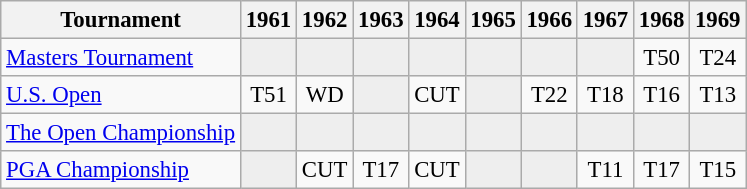<table class="wikitable" style="font-size:95%;text-align:center;">
<tr>
<th>Tournament</th>
<th>1961</th>
<th>1962</th>
<th>1963</th>
<th>1964</th>
<th>1965</th>
<th>1966</th>
<th>1967</th>
<th>1968</th>
<th>1969</th>
</tr>
<tr>
<td align=left><a href='#'>Masters Tournament</a></td>
<td style="background:#eeeeee;"></td>
<td style="background:#eeeeee;"></td>
<td style="background:#eeeeee;"></td>
<td style="background:#eeeeee;"></td>
<td style="background:#eeeeee;"></td>
<td style="background:#eeeeee;"></td>
<td style="background:#eeeeee;"></td>
<td>T50</td>
<td>T24</td>
</tr>
<tr>
<td align=left><a href='#'>U.S. Open</a></td>
<td>T51</td>
<td>WD</td>
<td style="background:#eeeeee;"></td>
<td>CUT</td>
<td style="background:#eeeeee;"></td>
<td>T22</td>
<td>T18</td>
<td>T16</td>
<td>T13</td>
</tr>
<tr>
<td align=left><a href='#'>The Open Championship</a></td>
<td style="background:#eeeeee;"></td>
<td style="background:#eeeeee;"></td>
<td style="background:#eeeeee;"></td>
<td style="background:#eeeeee;"></td>
<td style="background:#eeeeee;"></td>
<td style="background:#eeeeee;"></td>
<td style="background:#eeeeee;"></td>
<td style="background:#eeeeee;"></td>
<td style="background:#eeeeee;"></td>
</tr>
<tr>
<td align=left><a href='#'>PGA Championship</a></td>
<td style="background:#eeeeee;"></td>
<td>CUT</td>
<td>T17</td>
<td>CUT</td>
<td style="background:#eeeeee;"></td>
<td style="background:#eeeeee;"></td>
<td>T11</td>
<td>T17</td>
<td>T15</td>
</tr>
</table>
